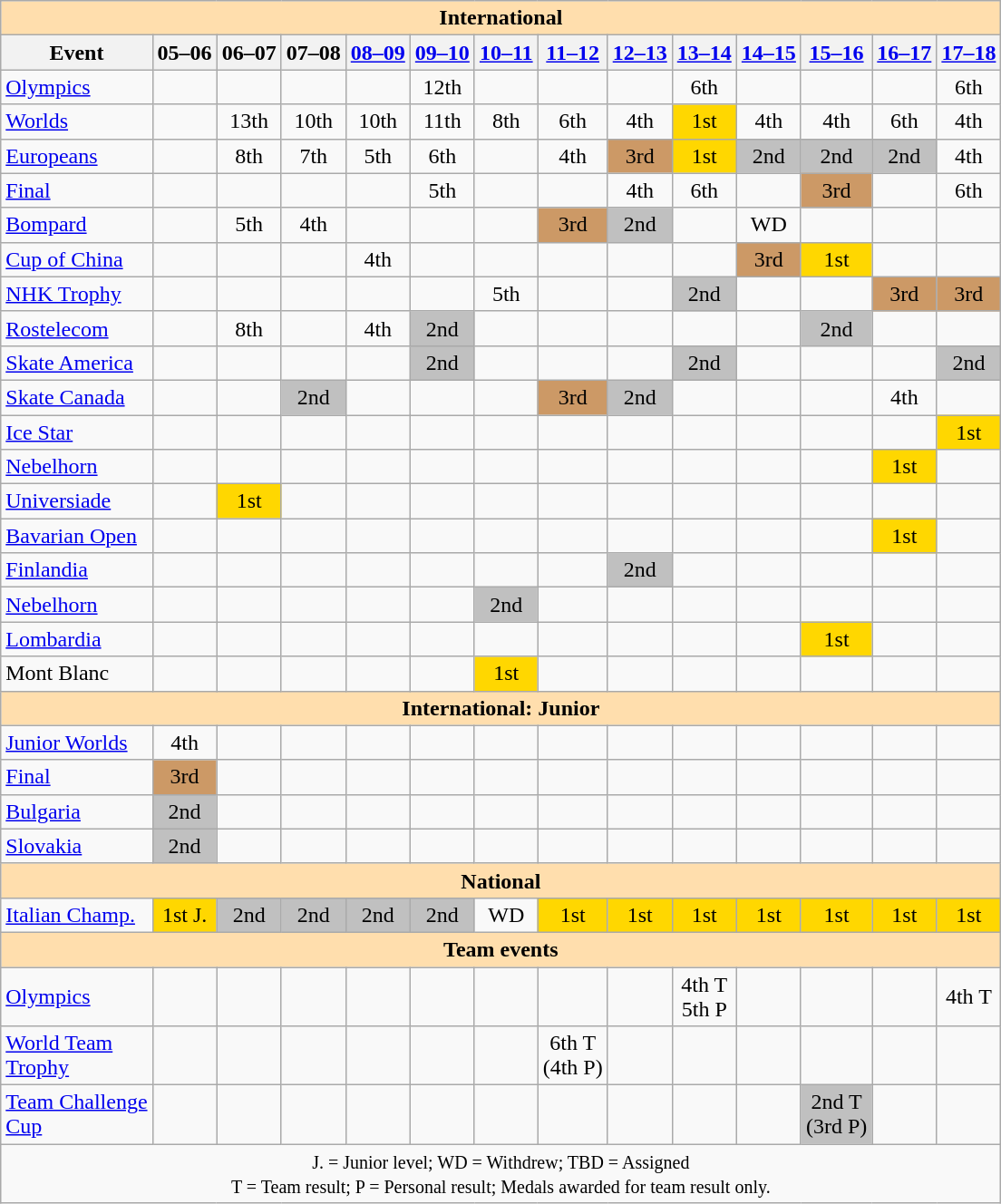<table class="wikitable" style="text-align:center">
<tr>
<th style="background-color: #ffdead; " colspan=14 align=center>International</th>
</tr>
<tr>
<th>Event</th>
<th>05–06</th>
<th>06–07</th>
<th>07–08</th>
<th><a href='#'>08–09</a></th>
<th><a href='#'>09–10</a></th>
<th><a href='#'>10–11</a></th>
<th><a href='#'>11–12</a></th>
<th><a href='#'>12–13</a></th>
<th><a href='#'>13–14</a></th>
<th><a href='#'>14–15</a></th>
<th><a href='#'>15–16</a></th>
<th><a href='#'>16–17</a></th>
<th><a href='#'>17–18</a></th>
</tr>
<tr>
<td align=left><a href='#'>Olympics</a></td>
<td></td>
<td></td>
<td></td>
<td></td>
<td>12th</td>
<td></td>
<td></td>
<td></td>
<td>6th</td>
<td></td>
<td></td>
<td></td>
<td>6th</td>
</tr>
<tr>
<td align=left><a href='#'>Worlds</a></td>
<td></td>
<td>13th</td>
<td>10th</td>
<td>10th</td>
<td>11th</td>
<td>8th</td>
<td>6th</td>
<td>4th</td>
<td bgcolor=gold>1st</td>
<td>4th</td>
<td>4th</td>
<td>6th</td>
<td>4th</td>
</tr>
<tr>
<td align=left><a href='#'>Europeans</a></td>
<td></td>
<td>8th</td>
<td>7th</td>
<td>5th</td>
<td>6th</td>
<td></td>
<td>4th</td>
<td bgcolor=cc9966>3rd</td>
<td bgcolor=gold>1st</td>
<td bgcolor=silver>2nd</td>
<td bgcolor=silver>2nd</td>
<td bgcolor=silver>2nd</td>
<td>4th</td>
</tr>
<tr>
<td align=left> <a href='#'>Final</a></td>
<td></td>
<td></td>
<td></td>
<td></td>
<td>5th</td>
<td></td>
<td></td>
<td>4th</td>
<td>6th</td>
<td></td>
<td bgcolor=cc9966>3rd</td>
<td></td>
<td>6th</td>
</tr>
<tr>
<td align=left> <a href='#'>Bompard</a></td>
<td></td>
<td>5th</td>
<td>4th</td>
<td></td>
<td></td>
<td></td>
<td bgcolor=cc9966>3rd</td>
<td bgcolor=silver>2nd</td>
<td></td>
<td>WD</td>
<td></td>
<td></td>
<td></td>
</tr>
<tr>
<td align=left> <a href='#'>Cup of China</a></td>
<td></td>
<td></td>
<td></td>
<td>4th</td>
<td></td>
<td></td>
<td></td>
<td></td>
<td></td>
<td bgcolor=cc9966>3rd</td>
<td bgcolor=gold>1st</td>
<td></td>
<td></td>
</tr>
<tr>
<td align=left> <a href='#'>NHK Trophy</a></td>
<td></td>
<td></td>
<td></td>
<td></td>
<td></td>
<td>5th</td>
<td></td>
<td></td>
<td bgcolor=silver>2nd</td>
<td></td>
<td></td>
<td bgcolor=cc9966>3rd</td>
<td bgcolor=cc9966>3rd</td>
</tr>
<tr>
<td align=left> <a href='#'>Rostelecom</a></td>
<td></td>
<td>8th</td>
<td></td>
<td>4th</td>
<td bgcolor=silver>2nd</td>
<td></td>
<td></td>
<td></td>
<td></td>
<td></td>
<td bgcolor=silver>2nd</td>
<td></td>
<td></td>
</tr>
<tr>
<td align=left> <a href='#'>Skate America</a></td>
<td></td>
<td></td>
<td></td>
<td></td>
<td bgcolor=silver>2nd</td>
<td></td>
<td></td>
<td></td>
<td bgcolor=silver>2nd</td>
<td></td>
<td></td>
<td></td>
<td bgcolor=silver>2nd</td>
</tr>
<tr>
<td align=left> <a href='#'>Skate Canada</a></td>
<td></td>
<td></td>
<td bgcolor=silver>2nd</td>
<td></td>
<td></td>
<td></td>
<td bgcolor=cc9966>3rd</td>
<td bgcolor=silver>2nd</td>
<td></td>
<td></td>
<td></td>
<td>4th</td>
<td></td>
</tr>
<tr>
<td align=left> <a href='#'>Ice Star</a></td>
<td></td>
<td></td>
<td></td>
<td></td>
<td></td>
<td></td>
<td></td>
<td></td>
<td></td>
<td></td>
<td></td>
<td></td>
<td bgcolor=gold>1st</td>
</tr>
<tr>
<td align=left> <a href='#'>Nebelhorn</a></td>
<td></td>
<td></td>
<td></td>
<td></td>
<td></td>
<td></td>
<td></td>
<td></td>
<td></td>
<td></td>
<td></td>
<td bgcolor=gold>1st</td>
<td></td>
</tr>
<tr>
<td align=left><a href='#'>Universiade</a></td>
<td></td>
<td bgcolor=gold>1st</td>
<td></td>
<td></td>
<td></td>
<td></td>
<td></td>
<td></td>
<td></td>
<td></td>
<td></td>
<td></td>
<td></td>
</tr>
<tr>
<td align=left><a href='#'>Bavarian Open</a></td>
<td></td>
<td></td>
<td></td>
<td></td>
<td></td>
<td></td>
<td></td>
<td></td>
<td></td>
<td></td>
<td></td>
<td bgcolor=gold>1st</td>
<td></td>
</tr>
<tr>
<td align=left><a href='#'>Finlandia</a></td>
<td></td>
<td></td>
<td></td>
<td></td>
<td></td>
<td></td>
<td></td>
<td bgcolor=silver>2nd</td>
<td></td>
<td></td>
<td></td>
<td></td>
<td></td>
</tr>
<tr>
<td align=left><a href='#'>Nebelhorn</a></td>
<td></td>
<td></td>
<td></td>
<td></td>
<td></td>
<td bgcolor=silver>2nd</td>
<td></td>
<td></td>
<td></td>
<td></td>
<td></td>
<td></td>
<td></td>
</tr>
<tr>
<td align=left><a href='#'>Lombardia</a></td>
<td></td>
<td></td>
<td></td>
<td></td>
<td></td>
<td></td>
<td></td>
<td></td>
<td></td>
<td></td>
<td bgcolor=gold>1st</td>
<td></td>
<td></td>
</tr>
<tr>
<td align=left>Mont Blanc</td>
<td></td>
<td></td>
<td></td>
<td></td>
<td></td>
<td bgcolor=gold>1st</td>
<td></td>
<td></td>
<td></td>
<td></td>
<td></td>
<td></td>
<td></td>
</tr>
<tr>
<th style="background-color: #ffdead; " colspan=14 align=center>International: Junior</th>
</tr>
<tr>
<td align=left><a href='#'>Junior Worlds</a></td>
<td>4th</td>
<td></td>
<td></td>
<td></td>
<td></td>
<td></td>
<td></td>
<td></td>
<td></td>
<td></td>
<td></td>
<td></td>
<td></td>
</tr>
<tr>
<td align=left> <a href='#'>Final</a></td>
<td bgcolor=cc9966>3rd</td>
<td></td>
<td></td>
<td></td>
<td></td>
<td></td>
<td></td>
<td></td>
<td></td>
<td></td>
<td></td>
<td></td>
<td></td>
</tr>
<tr>
<td align=left> <a href='#'>Bulgaria</a></td>
<td bgcolor=silver>2nd</td>
<td></td>
<td></td>
<td></td>
<td></td>
<td></td>
<td></td>
<td></td>
<td></td>
<td></td>
<td></td>
<td></td>
<td></td>
</tr>
<tr>
<td align=left> <a href='#'>Slovakia</a></td>
<td bgcolor=silver>2nd</td>
<td></td>
<td></td>
<td></td>
<td></td>
<td></td>
<td></td>
<td></td>
<td></td>
<td></td>
<td></td>
<td></td>
<td></td>
</tr>
<tr>
<th style="background-color: #ffdead; " colspan=14 align=center>National</th>
</tr>
<tr>
<td align=left><a href='#'>Italian Champ.</a></td>
<td bgcolor=gold>1st J.</td>
<td bgcolor=silver>2nd</td>
<td bgcolor=silver>2nd</td>
<td bgcolor=silver>2nd</td>
<td bgcolor=silver>2nd</td>
<td>WD</td>
<td bgcolor=gold>1st</td>
<td bgcolor=gold>1st</td>
<td bgcolor=gold>1st</td>
<td bgcolor=gold>1st</td>
<td bgcolor=gold>1st</td>
<td bgcolor=gold>1st</td>
<td bgcolor=gold>1st</td>
</tr>
<tr>
<th style="background-color: #ffdead; " colspan=14 align=center>Team events</th>
</tr>
<tr>
<td align=left><a href='#'>Olympics</a></td>
<td></td>
<td></td>
<td></td>
<td></td>
<td></td>
<td></td>
<td></td>
<td></td>
<td>4th T <br> 5th P</td>
<td></td>
<td></td>
<td></td>
<td>4th T</td>
</tr>
<tr>
<td align=left><a href='#'>World Team<br>Trophy</a></td>
<td></td>
<td></td>
<td></td>
<td></td>
<td></td>
<td></td>
<td>6th T <br>(4th P)</td>
<td></td>
<td></td>
<td></td>
<td></td>
<td></td>
<td></td>
</tr>
<tr>
<td align=left><a href='#'>Team Challenge<br>Cup</a></td>
<td></td>
<td></td>
<td></td>
<td></td>
<td></td>
<td></td>
<td></td>
<td></td>
<td></td>
<td></td>
<td bgcolor=silver>2nd T <br> (3rd P)</td>
<td></td>
<td></td>
</tr>
<tr>
<td colspan=14 align=center><small> J. = Junior level; WD = Withdrew; TBD = Assigned <br> T = Team result; P = Personal result; Medals awarded for team result only. </small></td>
</tr>
</table>
